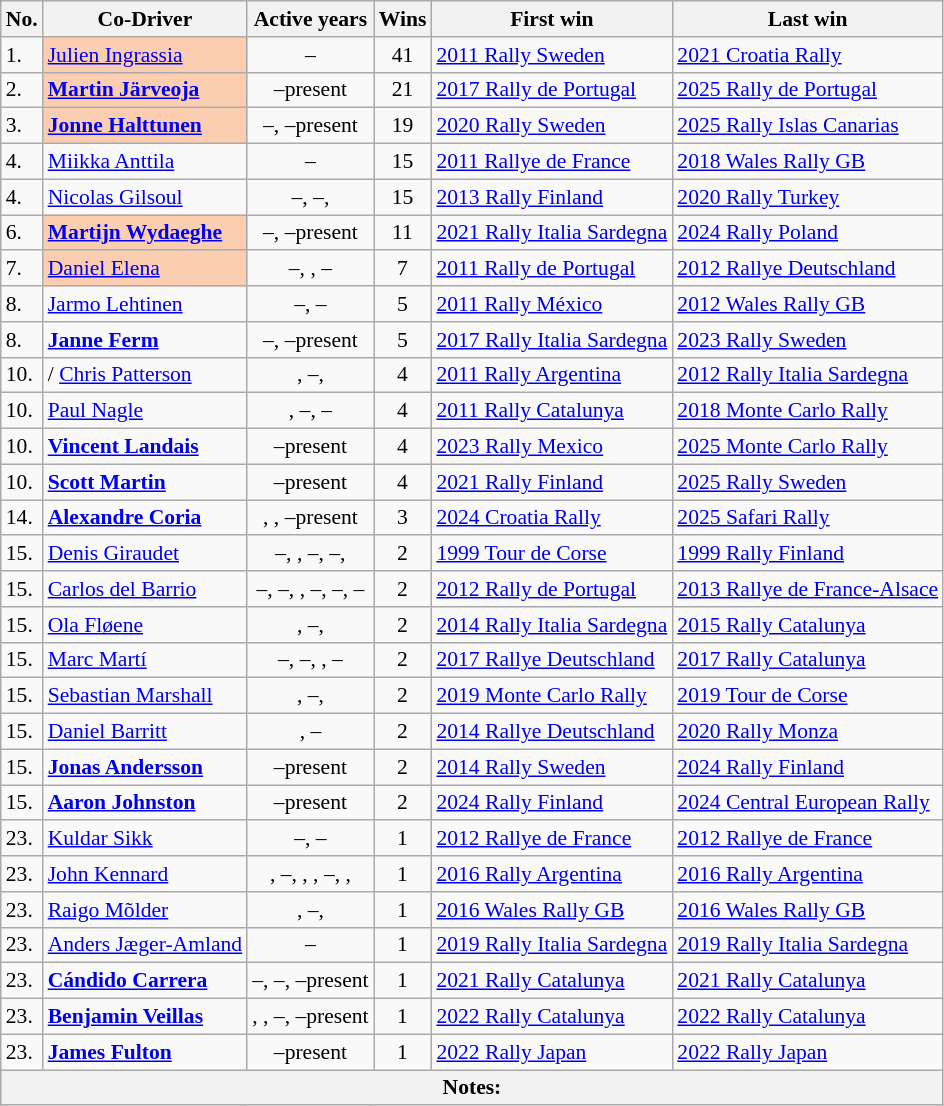<table class="wikitable sortable" style="font-size:90%;">
<tr>
<th>No.</th>
<th class="unsortable">Co-Driver</th>
<th>Active years</th>
<th>Wins</th>
<th class="unsortable">First win</th>
<th class="unsortable">Last win</th>
</tr>
<tr>
<td>1.</td>
<td bgcolor=fbceb1> <a href='#'>Julien Ingrassia</a></td>
<td align=center>–</td>
<td align=center>41</td>
<td> <a href='#'>2011 Rally Sweden</a></td>
<td> <a href='#'>2021 Croatia Rally</a></td>
</tr>
<tr>
<td>2.</td>
<td bgcolor=fbceb1><strong> <a href='#'>Martin Järveoja</a></strong></td>
<td align=center>–present</td>
<td align=center>21</td>
<td> <a href='#'>2017 Rally de Portugal</a></td>
<td> <a href='#'>2025 Rally de Portugal</a></td>
</tr>
<tr>
<td>3.</td>
<td bgcolor=fbceb1> <strong><a href='#'>Jonne Halttunen</a></strong></td>
<td align=center>–, –present</td>
<td align=center>19</td>
<td> <a href='#'>2020 Rally Sweden</a></td>
<td> <a href='#'>2025 Rally Islas Canarias</a></td>
</tr>
<tr>
<td>4.</td>
<td> <a href='#'>Miikka Anttila</a></td>
<td align=center>–</td>
<td align=center>15</td>
<td> <a href='#'>2011 Rallye de France</a></td>
<td> <a href='#'>2018 Wales Rally GB</a></td>
</tr>
<tr>
<td>4.</td>
<td> <a href='#'>Nicolas Gilsoul</a></td>
<td align=center>–, –, </td>
<td align=center>15</td>
<td> <a href='#'>2013 Rally Finland</a></td>
<td> <a href='#'>2020 Rally Turkey</a></td>
</tr>
<tr>
<td>6.</td>
<td bgcolor=fbceb1><strong> <a href='#'>Martijn Wydaeghe</a></strong></td>
<td align=center>–, –present</td>
<td align=center>11</td>
<td> <a href='#'>2021 Rally Italia Sardegna</a></td>
<td> <a href='#'>2024 Rally Poland</a></td>
</tr>
<tr>
<td>7.</td>
<td bgcolor=fbceb1> <a href='#'>Daniel Elena</a></td>
<td align=center>–, , –</td>
<td align=center>7</td>
<td> <a href='#'>2011 Rally de Portugal</a></td>
<td> <a href='#'>2012 Rallye Deutschland</a></td>
</tr>
<tr>
<td>8.</td>
<td> <a href='#'>Jarmo Lehtinen</a></td>
<td align=center>–, –</td>
<td align=center>5</td>
<td> <a href='#'>2011 Rally México</a></td>
<td> <a href='#'>2012 Wales Rally GB</a></td>
</tr>
<tr>
<td>8.</td>
<td><strong> <a href='#'>Janne Ferm</a></strong></td>
<td align=center>–, –present</td>
<td align=center>5</td>
<td> <a href='#'>2017 Rally Italia Sardegna</a></td>
<td> <a href='#'>2023 Rally Sweden</a></td>
</tr>
<tr>
<td>10.</td>
<td> /  <a href='#'>Chris Patterson</a></td>
<td align=center>, –, </td>
<td align=center>4</td>
<td> <a href='#'>2011 Rally Argentina</a></td>
<td> <a href='#'>2012 Rally Italia Sardegna</a></td>
</tr>
<tr>
<td>10.</td>
<td> <a href='#'>Paul Nagle</a></td>
<td align=center>, –, –</td>
<td align=center>4</td>
<td> <a href='#'>2011 Rally Catalunya</a></td>
<td> <a href='#'>2018 Monte Carlo Rally</a></td>
</tr>
<tr>
<td>10.</td>
<td><strong> <a href='#'>Vincent Landais</a></strong></td>
<td align=center>–present</td>
<td align=center>4</td>
<td> <a href='#'>2023 Rally Mexico</a></td>
<td> <a href='#'>2025 Monte Carlo Rally</a></td>
</tr>
<tr>
<td>10.</td>
<td><strong> <a href='#'>Scott Martin</a></strong></td>
<td align=center>–present</td>
<td align=center>4</td>
<td> <a href='#'>2021 Rally Finland</a></td>
<td> <a href='#'>2025 Rally Sweden</a></td>
</tr>
<tr>
<td>14.</td>
<td><strong> <a href='#'>Alexandre Coria</a></strong></td>
<td align=center>, , –present</td>
<td align=center>3</td>
<td> <a href='#'>2024 Croatia Rally</a></td>
<td> <a href='#'>2025 Safari Rally</a></td>
</tr>
<tr>
<td>15.</td>
<td> <a href='#'>Denis Giraudet</a></td>
<td align=center>–, , –, –, </td>
<td align=center>2</td>
<td> <a href='#'>1999 Tour de Corse</a></td>
<td> <a href='#'>1999 Rally Finland</a></td>
</tr>
<tr>
<td>15.</td>
<td> <a href='#'>Carlos del Barrio</a></td>
<td align=center>–, –, , –, –, –</td>
<td align=center>2</td>
<td> <a href='#'>2012 Rally de Portugal</a></td>
<td> <a href='#'>2013 Rallye de France-Alsace</a></td>
</tr>
<tr>
<td>15.</td>
<td> <a href='#'>Ola Fløene</a></td>
<td align=center>, –, </td>
<td align=center>2</td>
<td> <a href='#'>2014 Rally Italia Sardegna</a></td>
<td> <a href='#'>2015 Rally Catalunya</a></td>
</tr>
<tr>
<td>15.</td>
<td> <a href='#'>Marc Martí</a></td>
<td align=center>–, –, , –</td>
<td align=center>2</td>
<td> <a href='#'>2017 Rallye Deutschland</a></td>
<td> <a href='#'>2017 Rally Catalunya</a></td>
</tr>
<tr>
<td>15.</td>
<td> <a href='#'>Sebastian Marshall</a></td>
<td align=center>, –, </td>
<td align=center>2</td>
<td> <a href='#'>2019 Monte Carlo Rally</a></td>
<td> <a href='#'>2019 Tour de Corse</a></td>
</tr>
<tr>
<td>15.</td>
<td> <a href='#'>Daniel Barritt</a></td>
<td align=center>, –</td>
<td align=center>2</td>
<td> <a href='#'>2014 Rallye Deutschland</a></td>
<td> <a href='#'>2020 Rally Monza</a></td>
</tr>
<tr>
<td>15.</td>
<td><strong> <a href='#'>Jonas Andersson</a></strong></td>
<td align=center>–present</td>
<td align=center>2</td>
<td> <a href='#'>2014 Rally Sweden</a></td>
<td> <a href='#'>2024 Rally Finland</a></td>
</tr>
<tr>
<td>15.</td>
<td><strong> <a href='#'>Aaron Johnston</a></strong></td>
<td align=center>–present</td>
<td align=center>2</td>
<td> <a href='#'>2024 Rally Finland</a></td>
<td> <a href='#'>2024 Central European Rally</a></td>
</tr>
<tr>
<td>23.</td>
<td> <a href='#'>Kuldar Sikk</a></td>
<td align=center>–, –</td>
<td align=center>1</td>
<td> <a href='#'>2012 Rallye de France</a></td>
<td> <a href='#'>2012 Rallye de France</a></td>
</tr>
<tr>
<td>23.</td>
<td> <a href='#'>John Kennard</a></td>
<td align=center>, –, , , –, , </td>
<td align=center>1</td>
<td> <a href='#'>2016 Rally Argentina</a></td>
<td> <a href='#'>2016 Rally Argentina</a></td>
</tr>
<tr>
<td>23.</td>
<td> <a href='#'>Raigo Mõlder</a></td>
<td align=center>, –, </td>
<td align=center>1</td>
<td> <a href='#'>2016 Wales Rally GB</a></td>
<td> <a href='#'>2016 Wales Rally GB</a></td>
</tr>
<tr>
<td>23.</td>
<td> <a href='#'>Anders Jæger-Amland</a></td>
<td align=center>–</td>
<td align=center>1</td>
<td> <a href='#'>2019 Rally Italia Sardegna</a></td>
<td> <a href='#'>2019 Rally Italia Sardegna</a></td>
</tr>
<tr>
<td>23.</td>
<td><strong> <a href='#'>Cándido Carrera</a></strong></td>
<td align=center>–, –, –present</td>
<td align=center>1</td>
<td> <a href='#'>2021 Rally Catalunya</a></td>
<td> <a href='#'>2021 Rally Catalunya</a></td>
</tr>
<tr>
<td>23.</td>
<td><strong> <a href='#'>Benjamin Veillas</a></strong></td>
<td align=center>, , –, –present</td>
<td align=center>1</td>
<td> <a href='#'>2022 Rally Catalunya</a></td>
<td> <a href='#'>2022 Rally Catalunya</a></td>
</tr>
<tr>
<td>23.</td>
<td><strong> <a href='#'>James Fulton</a></strong></td>
<td align=center>–present</td>
<td align=center>1</td>
<td> <a href='#'>2022 Rally Japan</a></td>
<td> <a href='#'>2022 Rally Japan</a></td>
</tr>
<tr>
<th colspan=6><strong>Notes:</strong></th>
</tr>
</table>
